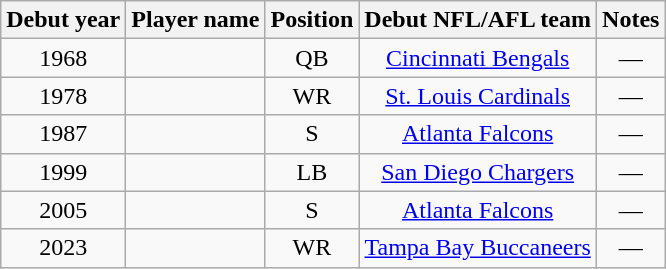<table class="wikitable sortable" style="text-align: center;">
<tr>
<th>Debut year</th>
<th>Player name</th>
<th>Position</th>
<th>Debut NFL/AFL team</th>
<th>Notes</th>
</tr>
<tr>
<td align="center">1968</td>
<td align="center"></td>
<td align="center">QB</td>
<td align="center"><a href='#'>Cincinnati Bengals</a></td>
<td align="center">—</td>
</tr>
<tr>
<td align="center">1978</td>
<td align="center"></td>
<td align="center">WR</td>
<td align="center"><a href='#'>St. Louis Cardinals</a></td>
<td align="center">—</td>
</tr>
<tr>
<td align="center">1987</td>
<td align="center"></td>
<td align="center">S</td>
<td align="center"><a href='#'>Atlanta Falcons</a></td>
<td align="center">—</td>
</tr>
<tr>
<td align="center">1999</td>
<td align="center"></td>
<td align="center">LB</td>
<td align="center"><a href='#'>San Diego Chargers</a></td>
<td align="center">—</td>
</tr>
<tr>
<td align="center">2005</td>
<td align="center"></td>
<td align="center">S</td>
<td align="center"><a href='#'>Atlanta Falcons</a></td>
<td align="center">—</td>
</tr>
<tr>
<td align="center">2023</td>
<td align="center"></td>
<td align="center">WR</td>
<td align="center"><a href='#'>Tampa Bay Buccaneers</a></td>
<td align="center">—</td>
</tr>
</table>
